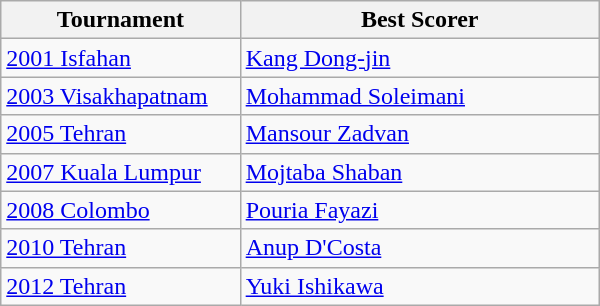<table class=wikitable style="width: 400px;">
<tr>
<th style="width: 40%;">Tournament</th>
<th style="width: 60%;">Best Scorer</th>
</tr>
<tr>
<td><a href='#'>2001 Isfahan</a></td>
<td> <a href='#'>Kang Dong-jin</a></td>
</tr>
<tr>
<td><a href='#'>2003 Visakhapatnam</a></td>
<td> <a href='#'>Mohammad Soleimani</a></td>
</tr>
<tr>
<td><a href='#'>2005 Tehran</a></td>
<td> <a href='#'>Mansour Zadvan</a></td>
</tr>
<tr>
<td><a href='#'>2007 Kuala Lumpur</a></td>
<td> <a href='#'>Mojtaba Shaban</a></td>
</tr>
<tr>
<td><a href='#'>2008 Colombo</a></td>
<td> <a href='#'>Pouria Fayazi</a></td>
</tr>
<tr>
<td><a href='#'>2010 Tehran</a></td>
<td> <a href='#'>Anup D'Costa</a></td>
</tr>
<tr>
<td><a href='#'>2012 Tehran</a></td>
<td> <a href='#'>Yuki Ishikawa</a></td>
</tr>
</table>
